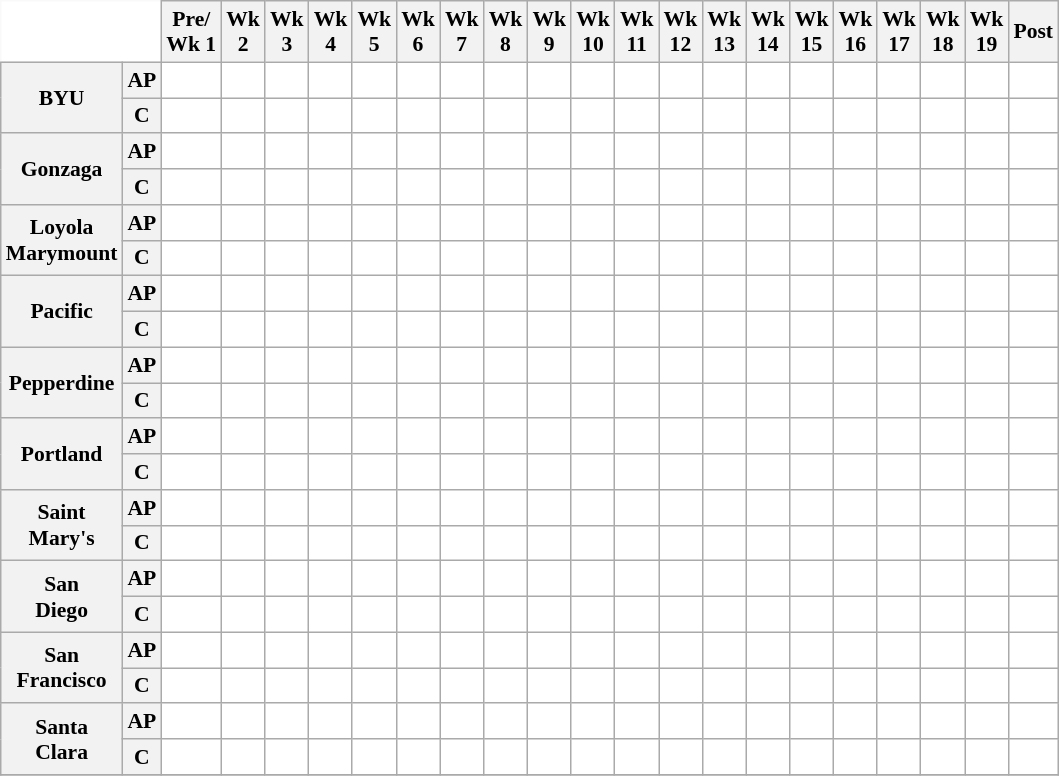<table class="wikitable" style="white-space:nowrap;font-size:90%;text-align:center;">
<tr>
<th colspan=2 style="background:white; border-top-style:hidden; border-left-style:hidden;"> </th>
<th>Pre/<br>Wk 1</th>
<th>Wk<br>2</th>
<th>Wk<br>3</th>
<th>Wk<br>4</th>
<th>Wk<br>5</th>
<th>Wk<br>6</th>
<th>Wk<br>7</th>
<th>Wk<br>8</th>
<th>Wk<br>9</th>
<th>Wk<br>10</th>
<th>Wk<br>11</th>
<th>Wk<br>12</th>
<th>Wk<br>13</th>
<th>Wk<br>14</th>
<th>Wk<br>15</th>
<th>Wk<br>16</th>
<th>Wk<br>17</th>
<th>Wk<br>18</th>
<th>Wk<br>19</th>
<th>Post</th>
</tr>
<tr style="text-align:center;">
<th rowspan=2 style=>BYU</th>
<th>AP</th>
<td style="background:#FFF;"></td>
<td style="background:#FFF;"></td>
<td style="background:#FFF;"></td>
<td style="background:#FFF;"></td>
<td style="background:#FFF;"></td>
<td style="background:#FFF;"></td>
<td style="background:#FFF;"></td>
<td style="background:#FFF;"></td>
<td style="background:#FFF;"></td>
<td style="background:#FFF;"></td>
<td style="background:#FFF;"></td>
<td style="background:#FFF;"></td>
<td style="background:#FFF;"></td>
<td style="background:#FFF;"></td>
<td style="background:#FFF;"></td>
<td style="background:#FFF;"></td>
<td style="background:#FFF;"></td>
<td style="background:#FFF;"></td>
<td style="background:#FFF;"></td>
<td style="background:#FFF;"></td>
</tr>
<tr style="text-align:center;">
<th>C</th>
<td style="background:#FFF;"></td>
<td style="background:#FFF;"></td>
<td style="background:#FFF;"></td>
<td style="background:#FFF;"></td>
<td style="background:#FFF;"></td>
<td style="background:#FFF;"></td>
<td style="background:#FFF;"></td>
<td style="background:#FFF;"></td>
<td style="background:#FFF;"></td>
<td style="background:#FFF;"></td>
<td style="background:#FFF;"></td>
<td style="background:#FFF;"></td>
<td style="background:#FFF;"></td>
<td style="background:#FFF;"></td>
<td style="background:#FFF;"></td>
<td style="background:#FFF;"></td>
<td style="background:#FFF;"></td>
<td style="background:#FFF;"></td>
<td style="background:#FFF;"></td>
<td style="background:#FFF;"></td>
</tr>
<tr style="text-align:center;">
<th rowspan=2 style=>Gonzaga</th>
<th>AP</th>
<td style="background:#FFF;"></td>
<td style="background:#FFF;"></td>
<td style="background:#FFF;"></td>
<td style="background:#FFF;"></td>
<td style="background:#FFF;"></td>
<td style="background:#FFF;"></td>
<td style="background:#FFF;"></td>
<td style="background:#FFF;"></td>
<td style="background:#FFF;"></td>
<td style="background:#FFF;"></td>
<td style="background:#FFF;"></td>
<td style="background:#FFF;"></td>
<td style="background:#FFF;"></td>
<td style="background:#FFF;"></td>
<td style="background:#FFF;"></td>
<td style="background:#FFF;"></td>
<td style="background:#FFF;"></td>
<td style="background:#FFF;"></td>
<td style="background:#FFF;"></td>
<td style="background:#FFF;"></td>
</tr>
<tr style="text-align:center;">
<th>C</th>
<td style="background:#FFF;"></td>
<td style="background:#FFF;"></td>
<td style="background:#FFF;"></td>
<td style="background:#FFF;"></td>
<td style="background:#FFF;"></td>
<td style="background:#FFF;"></td>
<td style="background:#FFF;"></td>
<td style="background:#FFF;"></td>
<td style="background:#FFF;"></td>
<td style="background:#FFF;"></td>
<td style="background:#FFF;"></td>
<td style="background:#FFF;"></td>
<td style="background:#FFF;"></td>
<td style="background:#FFF;"></td>
<td style="background:#FFF;"></td>
<td style="background:#FFF;"></td>
<td style="background:#FFF;"></td>
<td style="background:#FFF;"></td>
<td style="background:#FFF;"></td>
<td style="background:#FFF;"></td>
</tr>
<tr style="text-align:center;">
<th rowspan=2 style=>Loyola<br>Marymount</th>
<th>AP</th>
<td style="background:#FFF;"></td>
<td style="background:#FFF;"></td>
<td style="background:#FFF;"></td>
<td style="background:#FFF;"></td>
<td style="background:#FFF;"></td>
<td style="background:#FFF;"></td>
<td style="background:#FFF;"></td>
<td style="background:#FFF;"></td>
<td style="background:#FFF;"></td>
<td style="background:#FFF;"></td>
<td style="background:#FFF;"></td>
<td style="background:#FFF;"></td>
<td style="background:#FFF;"></td>
<td style="background:#FFF;"></td>
<td style="background:#FFF;"></td>
<td style="background:#FFF;"></td>
<td style="background:#FFF;"></td>
<td style="background:#FFF;"></td>
<td style="background:#FFF;"></td>
<td style="background:#FFF;"></td>
</tr>
<tr style="text-align:center;">
<th>C</th>
<td style="background:#FFF;"></td>
<td style="background:#FFF;"></td>
<td style="background:#FFF;"></td>
<td style="background:#FFF;"></td>
<td style="background:#FFF;"></td>
<td style="background:#FFF;"></td>
<td style="background:#FFF;"></td>
<td style="background:#FFF;"></td>
<td style="background:#FFF;"></td>
<td style="background:#FFF;"></td>
<td style="background:#FFF;"></td>
<td style="background:#FFF;"></td>
<td style="background:#FFF;"></td>
<td style="background:#FFF;"></td>
<td style="background:#FFF;"></td>
<td style="background:#FFF;"></td>
<td style="background:#FFF;"></td>
<td style="background:#FFF;"></td>
<td style="background:#FFF;"></td>
<td style="background:#FFF;"></td>
</tr>
<tr style="text-align:center;">
<th rowspan=2 style=>Pacific</th>
<th>AP</th>
<td style="background:#FFF;"></td>
<td style="background:#FFF;"></td>
<td style="background:#FFF;"></td>
<td style="background:#FFF;"></td>
<td style="background:#FFF;"></td>
<td style="background:#FFF;"></td>
<td style="background:#FFF;"></td>
<td style="background:#FFF;"></td>
<td style="background:#FFF;"></td>
<td style="background:#FFF;"></td>
<td style="background:#FFF;"></td>
<td style="background:#FFF;"></td>
<td style="background:#FFF;"></td>
<td style="background:#FFF;"></td>
<td style="background:#FFF;"></td>
<td style="background:#FFF;"></td>
<td style="background:#FFF;"></td>
<td style="background:#FFF;"></td>
<td style="background:#FFF;"></td>
<td style="background:#FFF;"></td>
</tr>
<tr style="text-align:center;">
<th>C</th>
<td style="background:#FFF;"></td>
<td style="background:#FFF;"></td>
<td style="background:#FFF;"></td>
<td style="background:#FFF;"></td>
<td style="background:#FFF;"></td>
<td style="background:#FFF;"></td>
<td style="background:#FFF;"></td>
<td style="background:#FFF;"></td>
<td style="background:#FFF;"></td>
<td style="background:#FFF;"></td>
<td style="background:#FFF;"></td>
<td style="background:#FFF;"></td>
<td style="background:#FFF;"></td>
<td style="background:#FFF;"></td>
<td style="background:#FFF;"></td>
<td style="background:#FFF;"></td>
<td style="background:#FFF;"></td>
<td style="background:#FFF;"></td>
<td style="background:#FFF;"></td>
<td style="background:#FFF;"></td>
</tr>
<tr style="text-align:center;">
<th rowspan=2 style=>Pepperdine</th>
<th>AP</th>
<td style="background:#FFF;"></td>
<td style="background:#FFF;"></td>
<td style="background:#FFF;"></td>
<td style="background:#FFF;"></td>
<td style="background:#FFF;"></td>
<td style="background:#FFF;"></td>
<td style="background:#FFF;"></td>
<td style="background:#FFF;"></td>
<td style="background:#FFF;"></td>
<td style="background:#FFF;"></td>
<td style="background:#FFF;"></td>
<td style="background:#FFF;"></td>
<td style="background:#FFF;"></td>
<td style="background:#FFF;"></td>
<td style="background:#FFF;"></td>
<td style="background:#FFF;"></td>
<td style="background:#FFF;"></td>
<td style="background:#FFF;"></td>
<td style="background:#FFF;"></td>
<td style="background:#FFF;"></td>
</tr>
<tr style="text-align:center;">
<th>C</th>
<td style="background:#FFF;"></td>
<td style="background:#FFF;"></td>
<td style="background:#FFF;"></td>
<td style="background:#FFF;"></td>
<td style="background:#FFF;"></td>
<td style="background:#FFF;"></td>
<td style="background:#FFF;"></td>
<td style="background:#FFF;"></td>
<td style="background:#FFF;"></td>
<td style="background:#FFF;"></td>
<td style="background:#FFF;"></td>
<td style="background:#FFF;"></td>
<td style="background:#FFF;"></td>
<td style="background:#FFF;"></td>
<td style="background:#FFF;"></td>
<td style="background:#FFF;"></td>
<td style="background:#FFF;"></td>
<td style="background:#FFF;"></td>
<td style="background:#FFF;"></td>
<td style="background:#FFF;"></td>
</tr>
<tr style="text-align:center;">
<th rowspan=2 style=>Portland</th>
<th>AP</th>
<td style="background:#FFF;"></td>
<td style="background:#FFF;"></td>
<td style="background:#FFF;"></td>
<td style="background:#FFF;"></td>
<td style="background:#FFF;"></td>
<td style="background:#FFF;"></td>
<td style="background:#FFF;"></td>
<td style="background:#FFF;"></td>
<td style="background:#FFF;"></td>
<td style="background:#FFF;"></td>
<td style="background:#FFF;"></td>
<td style="background:#FFF;"></td>
<td style="background:#FFF;"></td>
<td style="background:#FFF;"></td>
<td style="background:#FFF;"></td>
<td style="background:#FFF;"></td>
<td style="background:#FFF;"></td>
<td style="background:#FFF;"></td>
<td style="background:#FFF;"></td>
<td style="background:#FFF;"></td>
</tr>
<tr style="text-align:center;">
<th>C</th>
<td style="background:#FFF;"></td>
<td style="background:#FFF;"></td>
<td style="background:#FFF;"></td>
<td style="background:#FFF;"></td>
<td style="background:#FFF;"></td>
<td style="background:#FFF;"></td>
<td style="background:#FFF;"></td>
<td style="background:#FFF;"></td>
<td style="background:#FFF;"></td>
<td style="background:#FFF;"></td>
<td style="background:#FFF;"></td>
<td style="background:#FFF;"></td>
<td style="background:#FFF;"></td>
<td style="background:#FFF;"></td>
<td style="background:#FFF;"></td>
<td style="background:#FFF;"></td>
<td style="background:#FFF;"></td>
<td style="background:#FFF;"></td>
<td style="background:#FFF;"></td>
<td style="background:#FFF;"></td>
</tr>
<tr style="text-align:center;">
<th rowspan=2 style=>Saint<br>Mary's</th>
<th>AP</th>
<td style="background:#FFF;"></td>
<td style="background:#FFF;"></td>
<td style="background:#FFF;"></td>
<td style="background:#FFF;"></td>
<td style="background:#FFF;"></td>
<td style="background:#FFF;"></td>
<td style="background:#FFF;"></td>
<td style="background:#FFF;"></td>
<td style="background:#FFF;"></td>
<td style="background:#FFF;"></td>
<td style="background:#FFF;"></td>
<td style="background:#FFF;"></td>
<td style="background:#FFF;"></td>
<td style="background:#FFF;"></td>
<td style="background:#FFF;"></td>
<td style="background:#FFF;"></td>
<td style="background:#FFF;"></td>
<td style="background:#FFF;"></td>
<td style="background:#FFF;"></td>
<td style="background:#FFF;"></td>
</tr>
<tr style="text-align:center;">
<th>C</th>
<td style="background:#FFF;"></td>
<td style="background:#FFF;"></td>
<td style="background:#FFF;"></td>
<td style="background:#FFF;"></td>
<td style="background:#FFF;"></td>
<td style="background:#FFF;"></td>
<td style="background:#FFF;"></td>
<td style="background:#FFF;"></td>
<td style="background:#FFF;"></td>
<td style="background:#FFF;"></td>
<td style="background:#FFF;"></td>
<td style="background:#FFF;"></td>
<td style="background:#FFF;"></td>
<td style="background:#FFF;"></td>
<td style="background:#FFF;"></td>
<td style="background:#FFF;"></td>
<td style="background:#FFF;"></td>
<td style="background:#FFF;"></td>
<td style="background:#FFF;"></td>
<td style="background:#FFF;"></td>
</tr>
<tr style="text-align:center;">
<th rowspan=2 style=>San<br>Diego</th>
<th>AP</th>
<td style="background:#FFF;"></td>
<td style="background:#FFF;"></td>
<td style="background:#FFF;"></td>
<td style="background:#FFF;"></td>
<td style="background:#FFF;"></td>
<td style="background:#FFF;"></td>
<td style="background:#FFF;"></td>
<td style="background:#FFF;"></td>
<td style="background:#FFF;"></td>
<td style="background:#FFF;"></td>
<td style="background:#FFF;"></td>
<td style="background:#FFF;"></td>
<td style="background:#FFF;"></td>
<td style="background:#FFF;"></td>
<td style="background:#FFF;"></td>
<td style="background:#FFF;"></td>
<td style="background:#FFF;"></td>
<td style="background:#FFF;"></td>
<td style="background:#FFF;"></td>
<td style="background:#FFF;"></td>
</tr>
<tr style="text-align:center;">
<th>C</th>
<td style="background:#FFF;"></td>
<td style="background:#FFF;"></td>
<td style="background:#FFF;"></td>
<td style="background:#FFF;"></td>
<td style="background:#FFF;"></td>
<td style="background:#FFF;"></td>
<td style="background:#FFF;"></td>
<td style="background:#FFF;"></td>
<td style="background:#FFF;"></td>
<td style="background:#FFF;"></td>
<td style="background:#FFF;"></td>
<td style="background:#FFF;"></td>
<td style="background:#FFF;"></td>
<td style="background:#FFF;"></td>
<td style="background:#FFF;"></td>
<td style="background:#FFF;"></td>
<td style="background:#FFF;"></td>
<td style="background:#FFF;"></td>
<td style="background:#FFF;"></td>
<td style="background:#FFF;"></td>
</tr>
<tr style="text-align:center;">
<th rowspan=2 style=>San<br>Francisco</th>
<th>AP</th>
<td style="background:#FFF;"></td>
<td style="background:#FFF;"></td>
<td style="background:#FFF;"></td>
<td style="background:#FFF;"></td>
<td style="background:#FFF;"></td>
<td style="background:#FFF;"></td>
<td style="background:#FFF;"></td>
<td style="background:#FFF;"></td>
<td style="background:#FFF;"></td>
<td style="background:#FFF;"></td>
<td style="background:#FFF;"></td>
<td style="background:#FFF;"></td>
<td style="background:#FFF;"></td>
<td style="background:#FFF;"></td>
<td style="background:#FFF;"></td>
<td style="background:#FFF;"></td>
<td style="background:#FFF;"></td>
<td style="background:#FFF;"></td>
<td style="background:#FFF;"></td>
<td style="background:#FFF;"></td>
</tr>
<tr style="text-align:center;">
<th>C</th>
<td style="background:#FFF;"></td>
<td style="background:#FFF;"></td>
<td style="background:#FFF;"></td>
<td style="background:#FFF;"></td>
<td style="background:#FFF;"></td>
<td style="background:#FFF;"></td>
<td style="background:#FFF;"></td>
<td style="background:#FFF;"></td>
<td style="background:#FFF;"></td>
<td style="background:#FFF;"></td>
<td style="background:#FFF;"></td>
<td style="background:#FFF;"></td>
<td style="background:#FFF;"></td>
<td style="background:#FFF;"></td>
<td style="background:#FFF;"></td>
<td style="background:#FFF;"></td>
<td style="background:#FFF;"></td>
<td style="background:#FFF;"></td>
<td style="background:#FFF;"></td>
<td style="background:#FFF;"></td>
</tr>
<tr style="text-align:center;">
<th rowspan=2 style=>Santa<br>Clara</th>
<th>AP</th>
<td style="background:#FFF;"></td>
<td style="background:#FFF;"></td>
<td style="background:#FFF;"></td>
<td style="background:#FFF;"></td>
<td style="background:#FFF;"></td>
<td style="background:#FFF;"></td>
<td style="background:#FFF;"></td>
<td style="background:#FFF;"></td>
<td style="background:#FFF;"></td>
<td style="background:#FFF;"></td>
<td style="background:#FFF;"></td>
<td style="background:#FFF;"></td>
<td style="background:#FFF;"></td>
<td style="background:#FFF;"></td>
<td style="background:#FFF;"></td>
<td style="background:#FFF;"></td>
<td style="background:#FFF;"></td>
<td style="background:#FFF;"></td>
<td style="background:#FFF;"></td>
<td style="background:#FFF;"></td>
</tr>
<tr style="text-align:center;">
<th>C</th>
<td style="background:#FFF;"></td>
<td style="background:#FFF;"></td>
<td style="background:#FFF;"></td>
<td style="background:#FFF;"></td>
<td style="background:#FFF;"></td>
<td style="background:#FFF;"></td>
<td style="background:#FFF;"></td>
<td style="background:#FFF;"></td>
<td style="background:#FFF;"></td>
<td style="background:#FFF;"></td>
<td style="background:#FFF;"></td>
<td style="background:#FFF;"></td>
<td style="background:#FFF;"></td>
<td style="background:#FFF;"></td>
<td style="background:#FFF;"></td>
<td style="background:#FFF;"></td>
<td style="background:#FFF;"></td>
<td style="background:#FFF;"></td>
<td style="background:#FFF;"></td>
<td style="background:#FFF;"></td>
</tr>
<tr>
</tr>
</table>
